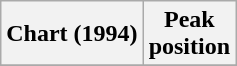<table class="wikitable sortable plainrowheaders" style="text-align:center;">
<tr>
<th scope="col">Chart (1994)</th>
<th scope="col">Peak<br>position</th>
</tr>
<tr>
</tr>
</table>
